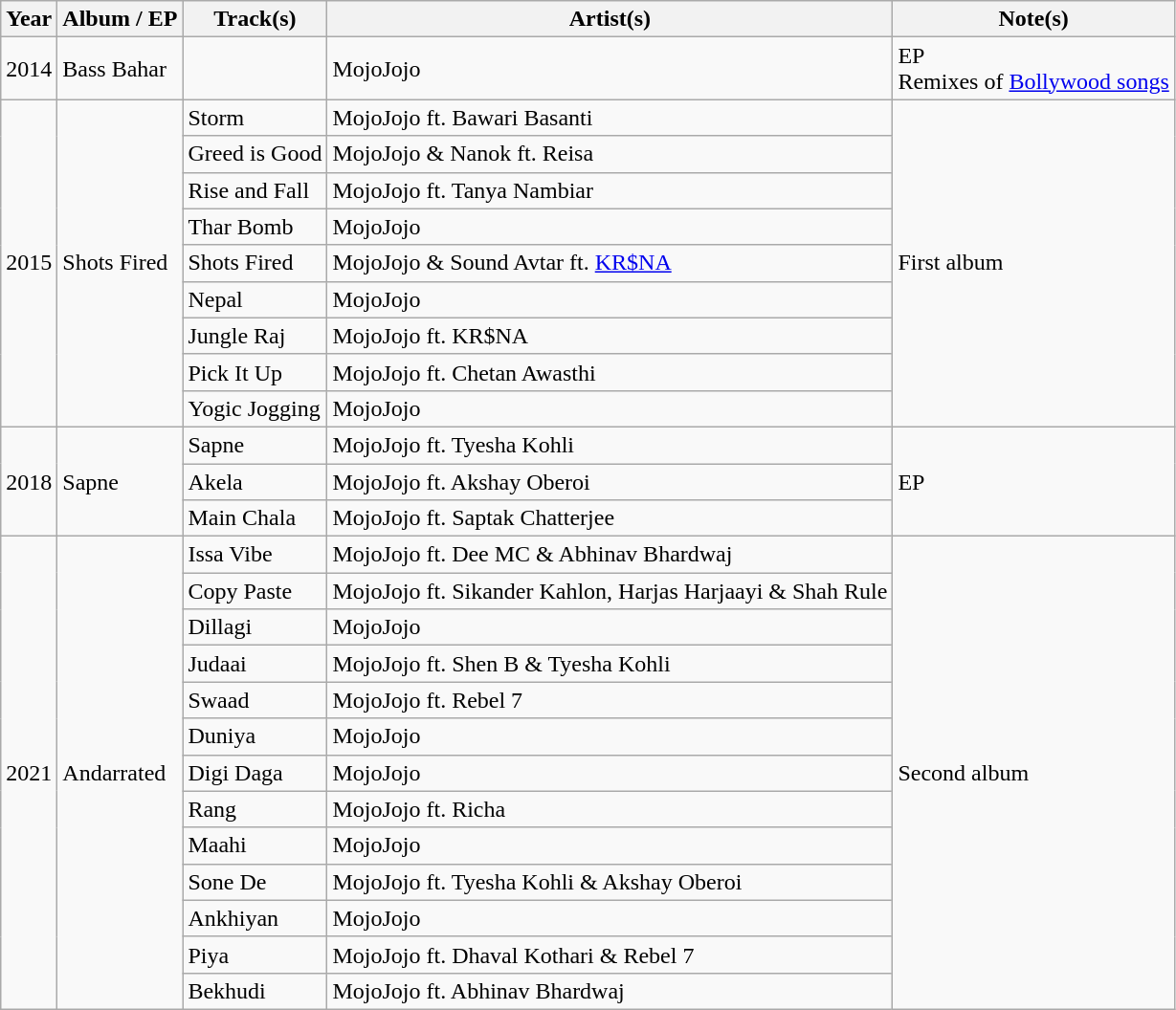<table class="wikitable">
<tr>
<th>Year</th>
<th>Album / EP</th>
<th>Track(s)</th>
<th>Artist(s)</th>
<th>Note(s)</th>
</tr>
<tr>
<td>2014</td>
<td>Bass Bahar</td>
<td></td>
<td>MojoJojo</td>
<td>EP<br>Remixes of <a href='#'>Bollywood songs</a></td>
</tr>
<tr>
<td rowspan="9">2015</td>
<td rowspan="9">Shots Fired</td>
<td>Storm</td>
<td>MojoJojo ft. Bawari Basanti</td>
<td rowspan="9">First album</td>
</tr>
<tr>
<td>Greed is Good</td>
<td>MojoJojo & Nanok ft. Reisa</td>
</tr>
<tr>
<td>Rise and Fall</td>
<td>MojoJojo ft. Tanya Nambiar</td>
</tr>
<tr>
<td>Thar Bomb</td>
<td>MojoJojo</td>
</tr>
<tr>
<td>Shots Fired</td>
<td>MojoJojo & Sound Avtar ft. <a href='#'>KR$NA</a></td>
</tr>
<tr>
<td>Nepal</td>
<td>MojoJojo</td>
</tr>
<tr>
<td>Jungle Raj</td>
<td>MojoJojo ft. KR$NA</td>
</tr>
<tr>
<td>Pick It Up</td>
<td>MojoJojo ft. Chetan Awasthi</td>
</tr>
<tr>
<td>Yogic Jogging</td>
<td>MojoJojo</td>
</tr>
<tr>
<td rowspan="3">2018</td>
<td rowspan="3">Sapne</td>
<td>Sapne</td>
<td>MojoJojo ft. Tyesha Kohli</td>
<td rowspan="3">EP</td>
</tr>
<tr>
<td>Akela</td>
<td>MojoJojo ft. Akshay Oberoi</td>
</tr>
<tr>
<td>Main Chala</td>
<td>MojoJojo ft. Saptak Chatterjee</td>
</tr>
<tr>
<td rowspan="13">2021</td>
<td rowspan="13">Andarrated</td>
<td>Issa Vibe</td>
<td>MojoJojo ft. Dee MC & Abhinav Bhardwaj</td>
<td rowspan="13">Second album</td>
</tr>
<tr>
<td>Copy Paste</td>
<td>MojoJojo ft. Sikander Kahlon, Harjas Harjaayi & Shah Rule</td>
</tr>
<tr>
<td>Dillagi</td>
<td>MojoJojo</td>
</tr>
<tr>
<td>Judaai</td>
<td>MojoJojo ft. Shen B & Tyesha Kohli</td>
</tr>
<tr>
<td>Swaad</td>
<td>MojoJojo ft. Rebel 7</td>
</tr>
<tr>
<td>Duniya</td>
<td>MojoJojo</td>
</tr>
<tr>
<td>Digi Daga</td>
<td>MojoJojo</td>
</tr>
<tr>
<td>Rang</td>
<td>MojoJojo ft. Richa</td>
</tr>
<tr>
<td>Maahi</td>
<td>MojoJojo</td>
</tr>
<tr>
<td>Sone De</td>
<td>MojoJojo ft. Tyesha Kohli & Akshay Oberoi</td>
</tr>
<tr>
<td>Ankhiyan</td>
<td>MojoJojo</td>
</tr>
<tr>
<td>Piya</td>
<td>MojoJojo ft. Dhaval Kothari & Rebel 7</td>
</tr>
<tr>
<td>Bekhudi</td>
<td>MojoJojo ft. Abhinav Bhardwaj</td>
</tr>
</table>
